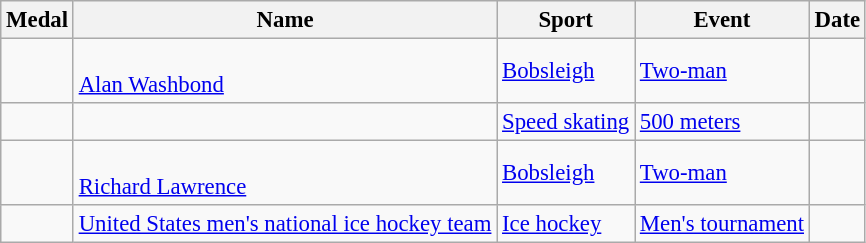<table class="wikitable sortable" style=font-size:95%>
<tr>
<th>Medal</th>
<th>Name</th>
<th>Sport</th>
<th>Event</th>
<th>Date</th>
</tr>
<tr>
<td></td>
<td><br><a href='#'>Alan Washbond</a></td>
<td><a href='#'>Bobsleigh</a></td>
<td><a href='#'>Two-man</a></td>
<td></td>
</tr>
<tr>
<td></td>
<td></td>
<td><a href='#'>Speed skating</a></td>
<td><a href='#'>500 meters</a></td>
<td></td>
</tr>
<tr>
<td></td>
<td><br><a href='#'>Richard Lawrence</a></td>
<td><a href='#'>Bobsleigh</a></td>
<td><a href='#'>Two-man</a></td>
<td></td>
</tr>
<tr>
<td></td>
<td><a href='#'>United States men's national ice hockey team</a><br></td>
<td><a href='#'>Ice hockey</a></td>
<td><a href='#'>Men's tournament</a></td>
<td></td>
</tr>
</table>
